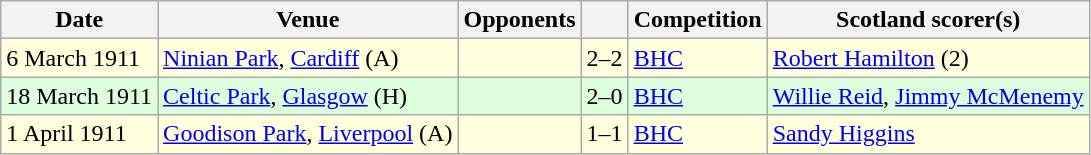<table class="wikitable">
<tr>
<th>Date</th>
<th>Venue</th>
<th>Opponents</th>
<th></th>
<th>Competition</th>
<th>Scotland scorer(s)</th>
</tr>
<tr bgcolor=#ffffdd>
<td>6 March 1911</td>
<td><a href='#'>Ninian Park</a>, <a href='#'>Cardiff</a> (A)</td>
<td></td>
<td align=center>2–2</td>
<td><a href='#'>BHC</a></td>
<td><a href='#'>Robert Hamilton</a> (2)</td>
</tr>
<tr bgcolor=#ddffdd>
<td>18 March 1911</td>
<td><a href='#'>Celtic Park</a>, <a href='#'>Glasgow</a> (H)</td>
<td></td>
<td align=center>2–0</td>
<td><a href='#'>BHC</a></td>
<td><a href='#'>Willie Reid</a>, <a href='#'>Jimmy McMenemy</a></td>
</tr>
<tr bgcolor=#ffffdd>
<td>1 April 1911</td>
<td><a href='#'>Goodison Park</a>, <a href='#'>Liverpool</a> (A)</td>
<td></td>
<td align=center>1–1</td>
<td><a href='#'>BHC</a></td>
<td><a href='#'>Sandy Higgins</a></td>
</tr>
</table>
